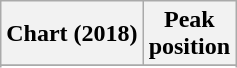<table class="wikitable sortable plainrowheaders" style="text-align:center">
<tr>
<th scope="col">Chart (2018)</th>
<th scope="col">Peak<br>position</th>
</tr>
<tr>
</tr>
<tr>
</tr>
<tr>
</tr>
<tr>
</tr>
<tr>
</tr>
<tr>
</tr>
<tr>
</tr>
<tr>
</tr>
<tr>
</tr>
</table>
